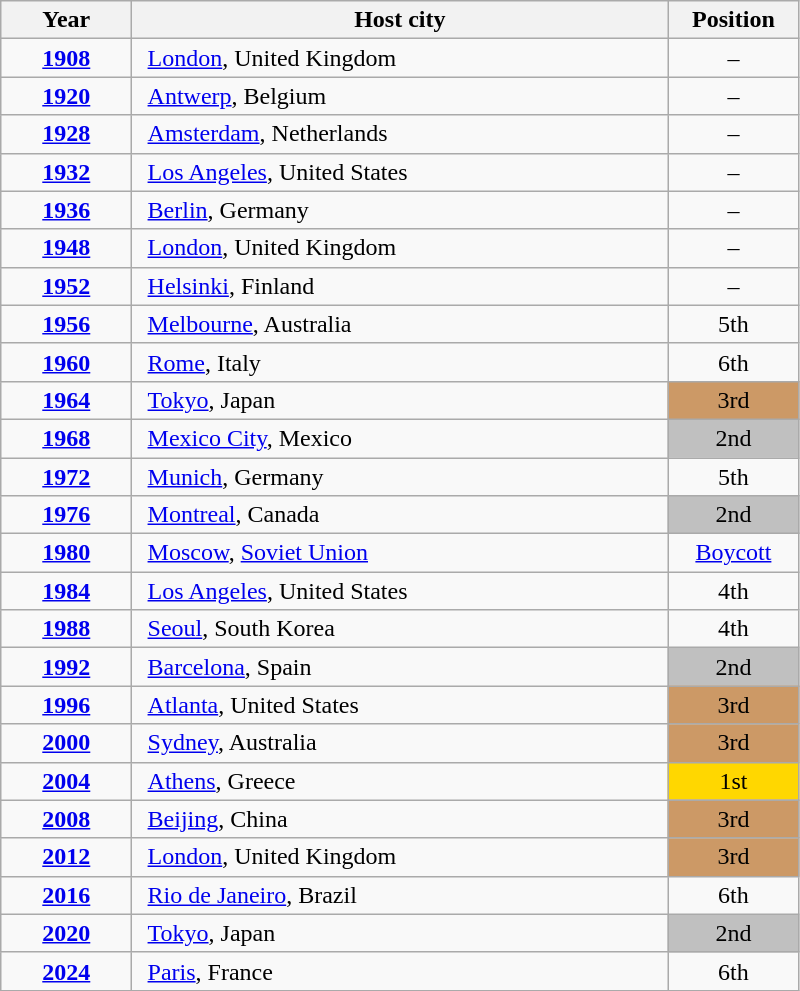<table class="wikitable" style="text-align: center;">
<tr align=center>
<th style="width: 80px;">Year</th>
<th style="width: 350px;">Host city</th>
<th style="width: 80px;">Position</th>
</tr>
<tr>
<td><strong><a href='#'>1908</a></strong></td>
<td style="text-align: left; padding-left: 10px;"> <a href='#'>London</a>, United Kingdom</td>
<td>–</td>
</tr>
<tr>
<td><strong><a href='#'>1920</a></strong></td>
<td style="text-align: left; padding-left: 10px;"> <a href='#'>Antwerp</a>, Belgium</td>
<td>–</td>
</tr>
<tr>
<td><strong><a href='#'>1928</a></strong></td>
<td style="text-align: left; padding-left: 10px;"> <a href='#'>Amsterdam</a>, Netherlands</td>
<td>–</td>
</tr>
<tr>
<td><strong><a href='#'>1932</a></strong></td>
<td style="text-align: left; padding-left: 10px;"> <a href='#'>Los Angeles</a>, United States</td>
<td>–</td>
</tr>
<tr>
<td><strong><a href='#'>1936</a></strong></td>
<td style="text-align: left; padding-left: 10px;"> <a href='#'>Berlin</a>, Germany</td>
<td>–</td>
</tr>
<tr>
<td><strong><a href='#'>1948</a></strong></td>
<td style="text-align: left; padding-left: 10px;"> <a href='#'>London</a>, United Kingdom</td>
<td>–</td>
</tr>
<tr>
<td><strong><a href='#'>1952</a></strong></td>
<td style="text-align: left; padding-left: 10px;"> <a href='#'>Helsinki</a>, Finland</td>
<td>–</td>
</tr>
<tr>
<td><strong><a href='#'>1956</a></strong></td>
<td style="text-align: left; padding-left: 10px;"> <a href='#'>Melbourne</a>, Australia</td>
<td>5th</td>
</tr>
<tr>
<td><strong><a href='#'>1960</a></strong></td>
<td style="text-align: left; padding-left: 10px;"> <a href='#'>Rome</a>, Italy</td>
<td>6th</td>
</tr>
<tr>
<td><strong><a href='#'>1964</a></strong></td>
<td style="text-align: left; padding-left: 10px;"> <a href='#'>Tokyo</a>, Japan</td>
<td style="background-color: #cc9966;">3rd</td>
</tr>
<tr>
<td><strong><a href='#'>1968</a></strong></td>
<td style="text-align: left; padding-left: 10px;"> <a href='#'>Mexico City</a>, Mexico</td>
<td style="background-color: silver;">2nd</td>
</tr>
<tr>
<td><strong><a href='#'>1972</a></strong></td>
<td style="text-align: left; padding-left: 10px;"> <a href='#'>Munich</a>, Germany</td>
<td>5th</td>
</tr>
<tr>
<td><strong><a href='#'>1976</a></strong></td>
<td style="text-align: left; padding-left: 10px;"> <a href='#'>Montreal</a>, Canada</td>
<td style="background-color: silver;">2nd</td>
</tr>
<tr>
<td><strong><a href='#'>1980</a></strong></td>
<td style="text-align: left; padding-left: 10px;"> <a href='#'>Moscow</a>, <a href='#'>Soviet Union</a></td>
<td><a href='#'>Boycott</a></td>
</tr>
<tr>
<td><strong><a href='#'>1984</a></strong></td>
<td style="text-align: left; padding-left: 10px;"> <a href='#'>Los Angeles</a>, United States</td>
<td>4th</td>
</tr>
<tr>
<td><strong><a href='#'>1988</a></strong></td>
<td style="text-align: left; padding-left: 10px;"> <a href='#'>Seoul</a>, South Korea</td>
<td>4th</td>
</tr>
<tr>
<td><strong><a href='#'>1992</a></strong></td>
<td style="text-align: left; padding-left: 10px;"> <a href='#'>Barcelona</a>, Spain</td>
<td style="background-color: silver;">2nd</td>
</tr>
<tr>
<td><strong><a href='#'>1996</a></strong></td>
<td style="text-align: left; padding-left: 10px;"> <a href='#'>Atlanta</a>, United States</td>
<td style="background-color: #cc9966;">3rd</td>
</tr>
<tr>
<td><strong><a href='#'>2000</a></strong></td>
<td style="text-align: left; padding-left: 10px;"> <a href='#'>Sydney</a>, Australia</td>
<td style="background-color: #cc9966;">3rd</td>
</tr>
<tr>
<td><strong><a href='#'>2004</a></strong></td>
<td style="text-align: left; padding-left: 10px;"> <a href='#'>Athens</a>, Greece</td>
<td style="background-color: gold;">1st</td>
</tr>
<tr>
<td><strong><a href='#'>2008</a></strong></td>
<td style="text-align: left; padding-left: 10px;"> <a href='#'>Beijing</a>, China</td>
<td style="background-color: #cc9966;">3rd</td>
</tr>
<tr>
<td><strong><a href='#'>2012</a></strong></td>
<td style="text-align: left; padding-left: 10px;"> <a href='#'>London</a>, United Kingdom</td>
<td style="background-color: #cc9966;">3rd</td>
</tr>
<tr>
<td><strong><a href='#'>2016</a></strong></td>
<td style="text-align: left; padding-left: 10px;"> <a href='#'>Rio de Janeiro</a>, Brazil</td>
<td>6th</td>
</tr>
<tr>
<td><strong><a href='#'>2020</a></strong></td>
<td style="text-align: left; padding-left: 10px;"> <a href='#'>Tokyo</a>, Japan</td>
<td style="background-color: silver;">2nd</td>
</tr>
<tr>
<td><strong><a href='#'>2024</a></strong></td>
<td style="text-align: left; padding-left: 10px;"> <a href='#'>Paris</a>, France</td>
<td>6th</td>
</tr>
</table>
